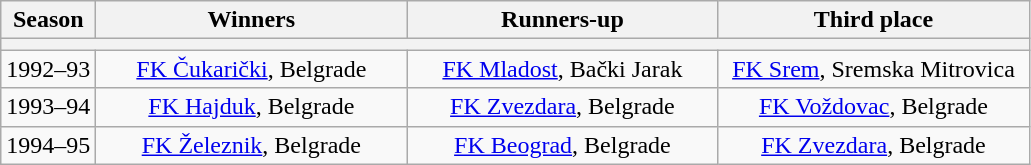<table class="wikitable sortable" style="text-align:center">
<tr>
<th>Season</th>
<th width="200">Winners</th>
<th width="200">Runners-up</th>
<th width="200">Third place</th>
</tr>
<tr>
<th colspan="4"></th>
</tr>
<tr>
<td>1992–93</td>
<td><a href='#'>FK Čukarički</a>, Belgrade</td>
<td><a href='#'>FK Mladost</a>, Bački Jarak</td>
<td><a href='#'>FK Srem</a>, Sremska Mitrovica</td>
</tr>
<tr>
<td>1993–94</td>
<td><a href='#'>FK Hajduk</a>, Belgrade</td>
<td><a href='#'>FK Zvezdara</a>, Belgrade</td>
<td><a href='#'>FK Voždovac</a>, Belgrade</td>
</tr>
<tr>
<td>1994–95</td>
<td><a href='#'>FK Železnik</a>, Belgrade</td>
<td><a href='#'>FK Beograd</a>, Belgrade</td>
<td><a href='#'>FK Zvezdara</a>, Belgrade</td>
</tr>
</table>
